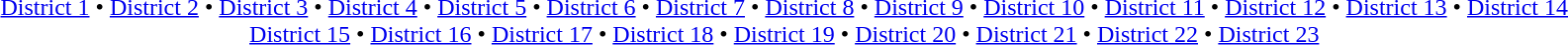<table id=toc class=toc summary=Contents>
<tr>
<td style="text-align:center;"><br><a href='#'>District 1</a> • <a href='#'>District 2</a> • <a href='#'>District 3</a> • <a href='#'>District 4</a> • <a href='#'>District 5</a> • <a href='#'>District 6</a> • <a href='#'>District 7</a> • <a href='#'>District 8</a> • <a href='#'>District 9</a> • <a href='#'>District 10</a> • <a href='#'>District 11</a> • <a href='#'>District 12</a> • <a href='#'>District 13</a> • <a href='#'>District 14</a><br><a href='#'>District 15</a> • <a href='#'>District 16</a> • <a href='#'>District 17</a> • <a href='#'>District 18</a> • <a href='#'>District 19</a> • <a href='#'>District 20</a> • <a href='#'>District 21</a> • <a href='#'>District 22</a> • <a href='#'>District 23</a></td>
</tr>
</table>
